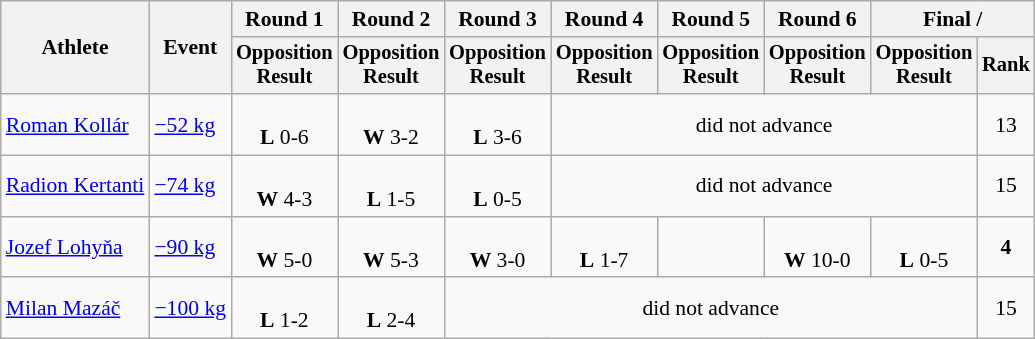<table class="wikitable" style="font-size:90%">
<tr>
<th rowspan="2">Athlete</th>
<th rowspan="2">Event</th>
<th>Round 1</th>
<th>Round 2</th>
<th>Round 3</th>
<th>Round 4</th>
<th>Round 5</th>
<th>Round 6</th>
<th colspan=2>Final / </th>
</tr>
<tr style="font-size: 95%">
<th>Opposition<br>Result</th>
<th>Opposition<br>Result</th>
<th>Opposition<br>Result</th>
<th>Opposition<br>Result</th>
<th>Opposition<br>Result</th>
<th>Opposition<br>Result</th>
<th>Opposition<br>Result</th>
<th>Rank</th>
</tr>
<tr align=center>
<td align=left><a href='#'>Roman Kollár</a></td>
<td align=left><a href='#'>−52 kg</a></td>
<td><br><strong>L</strong> 0-6</td>
<td><br><strong>W</strong> 3-2</td>
<td><br><strong>L</strong> 3-6</td>
<td colspan=4>did not advance</td>
<td>13</td>
</tr>
<tr align=center>
<td align=left><a href='#'>Radion Kertanti</a></td>
<td align=left><a href='#'>−74 kg</a></td>
<td><br><strong>W</strong> 4-3</td>
<td><br><strong>L</strong> 1-5</td>
<td><br><strong>L</strong> 0-5</td>
<td colspan=4>did not advance</td>
<td>15</td>
</tr>
<tr align=center>
<td align=left><a href='#'>Jozef Lohyňa</a></td>
<td align=left><a href='#'>−90 kg</a></td>
<td><br><strong>W</strong> 5-0</td>
<td><br><strong>W</strong> 5-3</td>
<td><br><strong>W</strong> 3-0</td>
<td><br><strong>L</strong> 1-7</td>
<td></td>
<td><br><strong>W</strong> 10-0</td>
<td><br><strong>L</strong> 0-5</td>
<td><strong>4</strong></td>
</tr>
<tr align=center>
<td align=left><a href='#'>Milan Mazáč</a></td>
<td align=left><a href='#'>−100 kg</a></td>
<td><br><strong>L</strong> 1-2</td>
<td><br><strong>L</strong> 2-4</td>
<td colspan=5>did not advance</td>
<td>15</td>
</tr>
</table>
